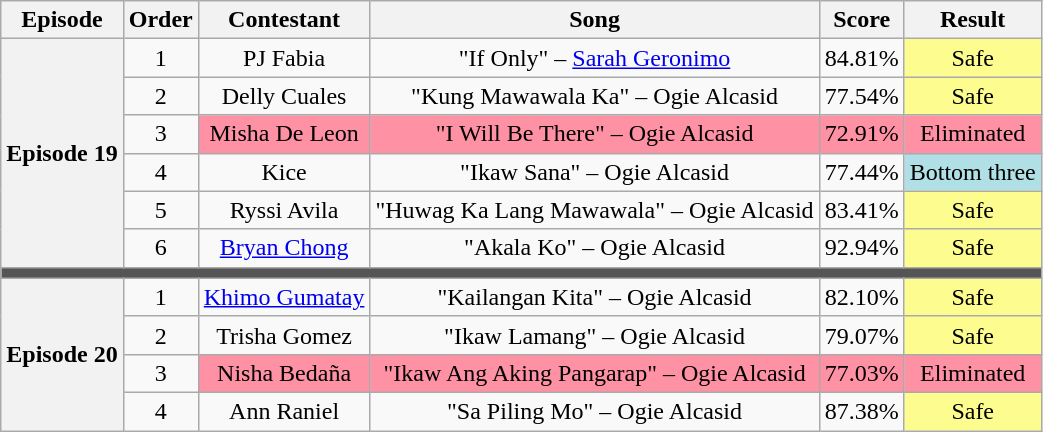<table class="wikitable sortable" style="text-align:center; width:auto;">
<tr>
<th>Episode</th>
<th scope="col">Order</th>
<th scope="col">Contestant</th>
<th scope="col">Song</th>
<th scope="col">Score</th>
<th>Result</th>
</tr>
<tr>
<th rowspan="6"><strong>Episode 19</strong><br><small><em></em></small></th>
<td>1</td>
<td>PJ Fabia</td>
<td>"If Only" – <a href='#'>Sarah Geronimo</a></td>
<td>84.81%</td>
<td style="background:#FDFC8F;">Safe</td>
</tr>
<tr>
<td>2</td>
<td>Delly Cuales</td>
<td>"Kung Mawawala Ka" – Ogie Alcasid</td>
<td>77.54%</td>
<td style="background:#FDFC8F;">Safe</td>
</tr>
<tr>
<td>3</td>
<td style="background:#FF91A4;">Misha De Leon</td>
<td style="background:#FF91A4;">"I Will Be There" – Ogie Alcasid</td>
<td style="background:#FF91A4;">72.91%</td>
<td style="background:#FF91A4;">Eliminated</td>
</tr>
<tr>
<td>4</td>
<td>Kice</td>
<td>"Ikaw Sana" – Ogie Alcasid</td>
<td>77.44%</td>
<td style="background:#b0e0e6;">Bottom three</td>
</tr>
<tr>
<td>5</td>
<td>Ryssi Avila</td>
<td>"Huwag Ka Lang Mawawala" – Ogie Alcasid</td>
<td>83.41%</td>
<td style="background:#FDFC8F;">Safe</td>
</tr>
<tr>
<td>6</td>
<td><a href='#'>Bryan Chong</a></td>
<td>"Akala Ko" – Ogie Alcasid</td>
<td>92.94%</td>
<td style="background:#FDFC8F;">Safe</td>
</tr>
<tr>
<th colspan="6" style="background:#555;"></th>
</tr>
<tr>
<th rowspan="4"><strong>Episode 20</strong><br><small><em></em></small></th>
<td>1</td>
<td><a href='#'>Khimo Gumatay</a></td>
<td>"Kailangan Kita" – Ogie Alcasid</td>
<td>82.10%</td>
<td style="background:#FDFC8F;">Safe</td>
</tr>
<tr>
<td>2</td>
<td>Trisha Gomez</td>
<td>"Ikaw Lamang" – Ogie Alcasid</td>
<td>79.07%</td>
<td style="background:#FDFC8F;">Safe</td>
</tr>
<tr>
<td>3</td>
<td style="background:#FF91A4;">Nisha Bedaña</td>
<td style="background:#FF91A4;">"Ikaw Ang Aking Pangarap" – Ogie Alcasid</td>
<td style="background:#FF91A4;">77.03%</td>
<td style="background:#FF91A4;">Eliminated</td>
</tr>
<tr>
<td>4</td>
<td>Ann Raniel</td>
<td>"Sa Piling Mo" – Ogie Alcasid</td>
<td>87.38%</td>
<td style="background:#FDFC8F;">Safe</td>
</tr>
</table>
